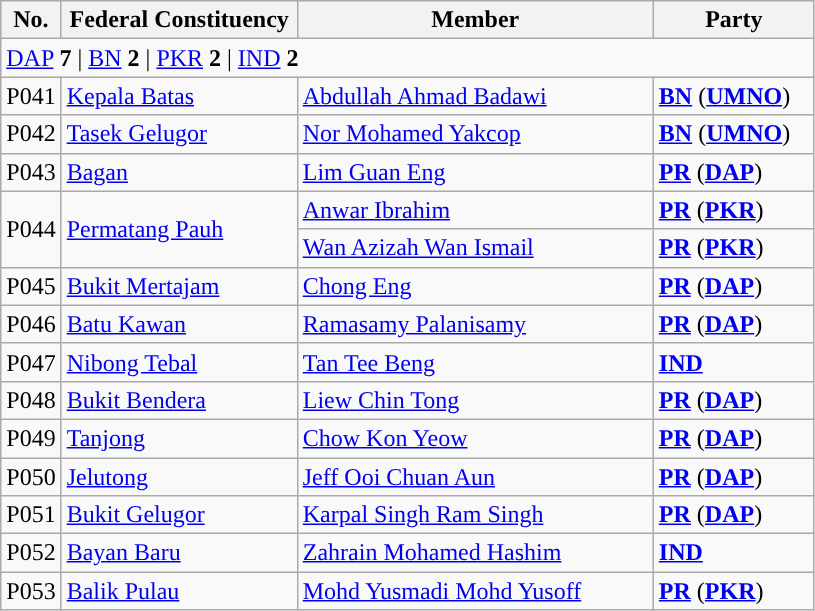<table class ="wikitable sortable">
<tr>
<th style="width:30px;">No.</th>
<th style="width:150px;">Federal Constituency</th>
<th style="width:230px;">Member</th>
<th style="width:100px;">Party</th>
</tr>
<tr>
<td colspan="4"><a href='#'>DAP</a> <strong>7</strong> | <a href='#'>BN</a> <strong>2</strong> | <a href='#'>PKR</a> <strong>2</strong> | <a href='#'>IND</a> <strong>2</strong></td>
</tr>
<tr>
<td>P041</td>
<td><a href='#'>Kepala Batas</a></td>
<td><a href='#'>Abdullah Ahmad Badawi</a></td>
<td><strong><a href='#'>BN</a></strong> (<strong><a href='#'>UMNO</a></strong>)</td>
</tr>
<tr>
<td>P042</td>
<td><a href='#'>Tasek Gelugor</a></td>
<td><a href='#'>Nor Mohamed Yakcop</a></td>
<td><strong><a href='#'>BN</a></strong> (<strong><a href='#'>UMNO</a></strong>)</td>
</tr>
<tr>
<td>P043</td>
<td><a href='#'>Bagan</a></td>
<td><a href='#'>Lim Guan Eng</a></td>
<td><strong><a href='#'>PR</a></strong> (<strong><a href='#'>DAP</a></strong>)</td>
</tr>
<tr>
<td rowspan="2">P044</td>
<td rowspan="2"><a href='#'>Permatang Pauh</a></td>
<td><a href='#'>Anwar Ibrahim</a>  </td>
<td><strong><a href='#'>PR</a></strong> (<strong><a href='#'>PKR</a></strong>)</td>
</tr>
<tr>
<td><a href='#'>Wan Azizah Wan Ismail</a> </td>
<td><strong><a href='#'>PR</a></strong> (<strong><a href='#'>PKR</a></strong>)</td>
</tr>
<tr>
<td>P045</td>
<td><a href='#'>Bukit Mertajam</a></td>
<td><a href='#'>Chong Eng</a></td>
<td><strong><a href='#'>PR</a></strong> (<strong><a href='#'>DAP</a></strong>)</td>
</tr>
<tr>
<td>P046</td>
<td><a href='#'>Batu Kawan</a></td>
<td><a href='#'>Ramasamy Palanisamy</a></td>
<td><strong><a href='#'>PR</a></strong> (<strong><a href='#'>DAP</a></strong>)</td>
</tr>
<tr>
<td>P047</td>
<td><a href='#'>Nibong Tebal</a></td>
<td><a href='#'>Tan Tee Beng</a></td>
<td><strong><a href='#'>IND</a></strong></td>
</tr>
<tr>
<td>P048</td>
<td><a href='#'>Bukit Bendera</a></td>
<td><a href='#'>Liew Chin Tong</a></td>
<td><strong><a href='#'>PR</a></strong> (<strong><a href='#'>DAP</a></strong>)</td>
</tr>
<tr>
<td>P049</td>
<td><a href='#'>Tanjong</a></td>
<td><a href='#'>Chow Kon Yeow</a></td>
<td><strong><a href='#'>PR</a></strong> (<strong><a href='#'>DAP</a></strong>)</td>
</tr>
<tr>
<td>P050</td>
<td><a href='#'>Jelutong</a></td>
<td><a href='#'>Jeff Ooi Chuan Aun</a></td>
<td><strong><a href='#'>PR</a></strong> (<strong><a href='#'>DAP</a></strong>)</td>
</tr>
<tr>
<td>P051</td>
<td><a href='#'>Bukit Gelugor</a></td>
<td><a href='#'>Karpal Singh Ram Singh</a></td>
<td><strong><a href='#'>PR</a></strong> (<strong><a href='#'>DAP</a></strong>)</td>
</tr>
<tr>
<td>P052</td>
<td><a href='#'>Bayan Baru</a></td>
<td><a href='#'>Zahrain Mohamed Hashim</a></td>
<td><strong><a href='#'>IND</a></strong></td>
</tr>
<tr>
<td>P053</td>
<td><a href='#'>Balik Pulau</a></td>
<td><a href='#'>Mohd Yusmadi Mohd Yusoff</a></td>
<td><strong><a href='#'>PR</a></strong> (<strong><a href='#'>PKR</a></strong>)</td>
</tr>
</table>
